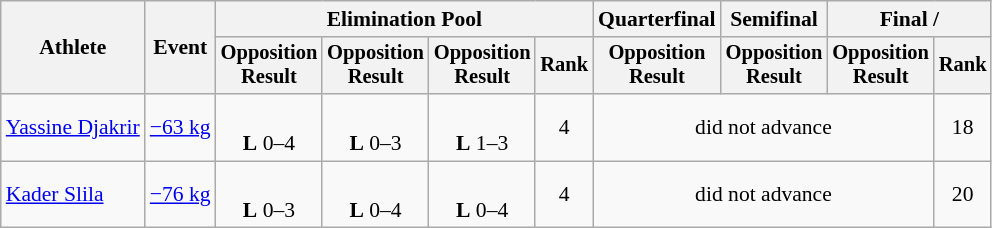<table class="wikitable" style="font-size:90%">
<tr>
<th rowspan="2">Athlete</th>
<th rowspan="2">Event</th>
<th colspan=4>Elimination Pool</th>
<th>Quarterfinal</th>
<th>Semifinal</th>
<th colspan=2>Final / </th>
</tr>
<tr style="font-size: 95%">
<th>Opposition<br>Result</th>
<th>Opposition<br>Result</th>
<th>Opposition<br>Result</th>
<th>Rank</th>
<th>Opposition<br>Result</th>
<th>Opposition<br>Result</th>
<th>Opposition<br>Result</th>
<th>Rank</th>
</tr>
<tr align=center>
<td align=left><a href='#'>Yassine Djakrir</a></td>
<td align=left><a href='#'>−63 kg</a></td>
<td><br><strong>L</strong> 0–4 <sup></sup></td>
<td><br><strong>L</strong> 0–3 <sup></sup></td>
<td><br><strong>L</strong> 1–3 <sup></sup></td>
<td>4</td>
<td colspan=3>did not advance</td>
<td>18</td>
</tr>
<tr align=center>
<td align=left><a href='#'>Kader Slila</a></td>
<td align=left><a href='#'>−76 kg</a></td>
<td><br><strong>L</strong> 0–3 <sup></sup></td>
<td><br><strong>L</strong> 0–4 <sup></sup></td>
<td><br><strong>L</strong> 0–4 <sup></sup></td>
<td>4</td>
<td colspan=3>did not advance</td>
<td>20</td>
</tr>
</table>
